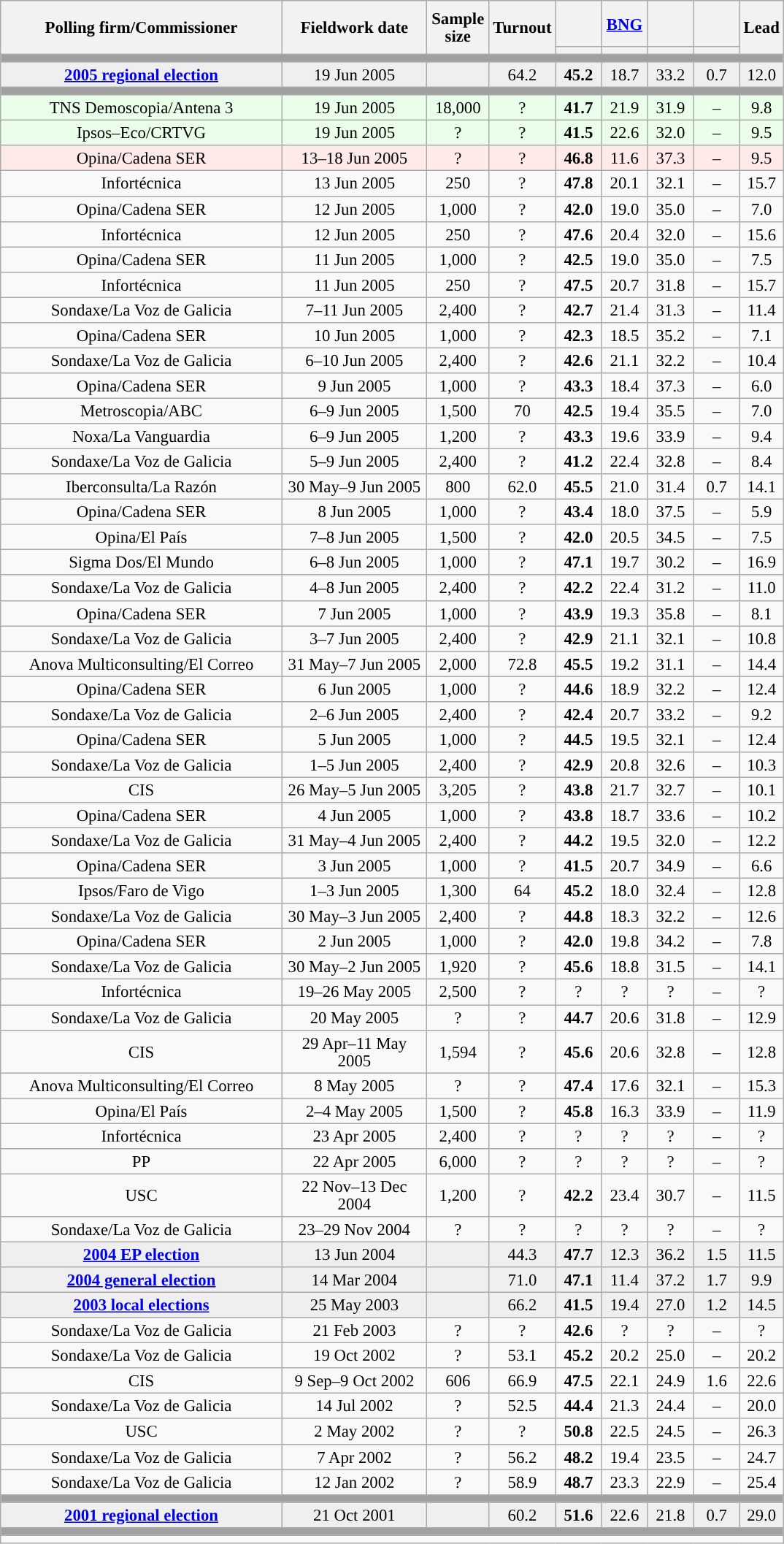<table class="wikitable collapsible collapsed" style="text-align:center; font-size:95%; line-height:16px;">
<tr style="height:42px;">
<th style="width:250px;" rowspan="2">Polling firm/Commissioner</th>
<th style="width:125px;" rowspan="2">Fieldwork date</th>
<th style="width:50px;" rowspan="2">Sample size</th>
<th style="width:45px;" rowspan="2">Turnout</th>
<th style="width:35px;"></th>
<th style="width:35px;"><a href='#'>BNG</a></th>
<th style="width:35px;"></th>
<th style="width:35px;"></th>
<th style="width:30px;" rowspan="2">Lead</th>
</tr>
<tr>
<th style="color:inherit;background:"></th>
<th style="color:inherit;background:"></th>
<th style="color:inherit;background:"></th>
<th style="color:inherit;background:"></th>
</tr>
<tr>
<td colspan="9" style="background:#A0A0A0"></td>
</tr>
<tr style="background:#EFEFEF;">
<td><strong><a href='#'>2005 regional election</a></strong></td>
<td>19 Jun 2005</td>
<td></td>
<td>64.2</td>
<td><strong>45.2</strong><br></td>
<td>18.7<br></td>
<td>33.2<br></td>
<td>0.7<br></td>
<td style="background:">12.0</td>
</tr>
<tr>
<td colspan="9" style="background:#A0A0A0"></td>
</tr>
<tr style="background:#EAFFEA;">
<td>TNS Demoscopia/Antena 3</td>
<td>19 Jun 2005</td>
<td>18,000</td>
<td>?</td>
<td><strong>41.7</strong><br></td>
<td>21.9<br></td>
<td>31.9<br></td>
<td>–</td>
<td style="background:">9.8</td>
</tr>
<tr style="background:#EAFFEA;">
<td>Ipsos–Eco/CRTVG</td>
<td>19 Jun 2005</td>
<td>?</td>
<td>?</td>
<td><strong>41.5</strong><br></td>
<td>22.6<br></td>
<td>32.0<br></td>
<td>–</td>
<td style="background:">9.5</td>
</tr>
<tr style="background:#FFEAEA;">
<td>Opina/Cadena SER</td>
<td>13–18 Jun 2005</td>
<td>?</td>
<td>?</td>
<td><strong>46.8</strong><br></td>
<td>11.6<br></td>
<td>37.3<br></td>
<td>–</td>
<td style="background:">9.5</td>
</tr>
<tr>
<td>Infortécnica</td>
<td>13 Jun 2005</td>
<td>250</td>
<td>?</td>
<td><strong>47.8</strong><br></td>
<td>20.1<br></td>
<td>32.1<br></td>
<td>–</td>
<td style="background:">15.7</td>
</tr>
<tr>
<td>Opina/Cadena SER</td>
<td>12 Jun 2005</td>
<td>1,000</td>
<td>?</td>
<td><strong>42.0</strong><br></td>
<td>19.0<br></td>
<td>35.0<br></td>
<td>–</td>
<td style="background:">7.0</td>
</tr>
<tr>
<td>Infortécnica</td>
<td>12 Jun 2005</td>
<td>250</td>
<td>?</td>
<td><strong>47.6</strong><br></td>
<td>20.4<br></td>
<td>32.0<br></td>
<td>–</td>
<td style="background:">15.6</td>
</tr>
<tr>
<td>Opina/Cadena SER</td>
<td>11 Jun 2005</td>
<td>1,000</td>
<td>?</td>
<td><strong>42.5</strong><br></td>
<td>19.0<br></td>
<td>35.0<br></td>
<td>–</td>
<td style="background:">7.5</td>
</tr>
<tr>
<td>Infortécnica</td>
<td>11 Jun 2005</td>
<td>250</td>
<td>?</td>
<td><strong>47.5</strong><br></td>
<td>20.7<br></td>
<td>31.8<br></td>
<td>–</td>
<td style="background:">15.7</td>
</tr>
<tr>
<td>Sondaxe/La Voz de Galicia</td>
<td>7–11 Jun 2005</td>
<td>2,400</td>
<td>?</td>
<td><strong>42.7</strong><br></td>
<td>21.4<br></td>
<td>31.3<br></td>
<td>–</td>
<td style="background:">11.4</td>
</tr>
<tr>
<td>Opina/Cadena SER</td>
<td>10 Jun 2005</td>
<td>1,000</td>
<td>?</td>
<td><strong>42.3</strong><br></td>
<td>18.5<br></td>
<td>35.2<br></td>
<td>–</td>
<td style="background:">7.1</td>
</tr>
<tr>
<td>Sondaxe/La Voz de Galicia</td>
<td>6–10 Jun 2005</td>
<td>2,400</td>
<td>?</td>
<td><strong>42.6</strong><br></td>
<td>21.1<br></td>
<td>32.2<br></td>
<td>–</td>
<td style="background:">10.4</td>
</tr>
<tr>
<td>Opina/Cadena SER</td>
<td>9 Jun 2005</td>
<td>1,000</td>
<td>?</td>
<td><strong>43.3</strong><br></td>
<td>18.4<br></td>
<td>37.3<br></td>
<td>–</td>
<td style="background:">6.0</td>
</tr>
<tr>
<td>Metroscopia/ABC</td>
<td>6–9 Jun 2005</td>
<td>1,500</td>
<td>70</td>
<td><strong>42.5</strong><br></td>
<td>19.4<br></td>
<td>35.5<br></td>
<td>–</td>
<td style="background:">7.0</td>
</tr>
<tr>
<td>Noxa/La Vanguardia</td>
<td>6–9 Jun 2005</td>
<td>1,200</td>
<td>?</td>
<td><strong>43.3</strong><br></td>
<td>19.6<br></td>
<td>33.9<br></td>
<td>–</td>
<td style="background:">9.4</td>
</tr>
<tr>
<td>Sondaxe/La Voz de Galicia</td>
<td>5–9 Jun 2005</td>
<td>2,400</td>
<td>?</td>
<td><strong>41.2</strong><br></td>
<td>22.4<br></td>
<td>32.8<br></td>
<td>–</td>
<td style="background:">8.4</td>
</tr>
<tr>
<td>Iberconsulta/La Razón</td>
<td>30 May–9 Jun 2005</td>
<td>800</td>
<td>62.0</td>
<td><strong>45.5</strong><br></td>
<td>21.0<br></td>
<td>31.4<br></td>
<td>0.7<br></td>
<td style="background:">14.1</td>
</tr>
<tr>
<td>Opina/Cadena SER</td>
<td>8 Jun 2005</td>
<td>1,000</td>
<td>?</td>
<td><strong>43.4</strong><br></td>
<td>18.0<br></td>
<td>37.5<br></td>
<td>–</td>
<td style="background:">5.9</td>
</tr>
<tr>
<td>Opina/El País</td>
<td>7–8 Jun 2005</td>
<td>1,500</td>
<td>?</td>
<td><strong>42.0</strong><br></td>
<td>20.5<br></td>
<td>34.5<br></td>
<td>–</td>
<td style="background:">7.5</td>
</tr>
<tr>
<td>Sigma Dos/El Mundo</td>
<td>6–8 Jun 2005</td>
<td>1,000</td>
<td>?</td>
<td><strong>47.1</strong><br></td>
<td>19.7<br></td>
<td>30.2<br></td>
<td>–</td>
<td style="background:">16.9</td>
</tr>
<tr>
<td>Sondaxe/La Voz de Galicia</td>
<td>4–8 Jun 2005</td>
<td>2,400</td>
<td>?</td>
<td><strong>42.2</strong><br></td>
<td>22.4<br></td>
<td>31.2<br></td>
<td>–</td>
<td style="background:">11.0</td>
</tr>
<tr>
<td>Opina/Cadena SER</td>
<td>7 Jun 2005</td>
<td>1,000</td>
<td>?</td>
<td><strong>43.9</strong><br></td>
<td>19.3<br></td>
<td>35.8<br></td>
<td>–</td>
<td style="background:">8.1</td>
</tr>
<tr>
<td>Sondaxe/La Voz de Galicia</td>
<td>3–7 Jun 2005</td>
<td>2,400</td>
<td>?</td>
<td><strong>42.9</strong><br></td>
<td>21.1<br></td>
<td>32.1<br></td>
<td>–</td>
<td style="background:">10.8</td>
</tr>
<tr>
<td>Anova Multiconsulting/El Correo</td>
<td>31 May–7 Jun 2005</td>
<td>2,000</td>
<td>72.8</td>
<td><strong>45.5</strong><br></td>
<td>19.2<br></td>
<td>31.1<br></td>
<td>–</td>
<td style="background:">14.4</td>
</tr>
<tr>
<td>Opina/Cadena SER</td>
<td>6 Jun 2005</td>
<td>1,000</td>
<td>?</td>
<td><strong>44.6</strong><br></td>
<td>18.9<br></td>
<td>32.2<br></td>
<td>–</td>
<td style="background:">12.4</td>
</tr>
<tr>
<td>Sondaxe/La Voz de Galicia</td>
<td>2–6 Jun 2005</td>
<td>2,400</td>
<td>?</td>
<td><strong>42.4</strong><br></td>
<td>20.7<br></td>
<td>33.2<br></td>
<td>–</td>
<td style="background:">9.2</td>
</tr>
<tr>
<td>Opina/Cadena SER</td>
<td>5 Jun 2005</td>
<td>1,000</td>
<td>?</td>
<td><strong>44.5</strong><br></td>
<td>19.5<br></td>
<td>32.1<br></td>
<td>–</td>
<td style="background:">12.4</td>
</tr>
<tr>
<td>Sondaxe/La Voz de Galicia</td>
<td>1–5 Jun 2005</td>
<td>2,400</td>
<td>?</td>
<td><strong>42.9</strong><br></td>
<td>20.8<br></td>
<td>32.6<br></td>
<td>–</td>
<td style="background:">10.3</td>
</tr>
<tr>
<td>CIS</td>
<td>26 May–5 Jun 2005</td>
<td>3,205</td>
<td>?</td>
<td><strong>43.8</strong><br></td>
<td>21.7<br></td>
<td>32.7<br></td>
<td>–</td>
<td style="background:">10.1</td>
</tr>
<tr>
<td>Opina/Cadena SER</td>
<td>4 Jun 2005</td>
<td>1,000</td>
<td>?</td>
<td><strong>43.8</strong><br></td>
<td>18.7<br></td>
<td>33.6<br></td>
<td>–</td>
<td style="background:">10.2</td>
</tr>
<tr>
<td>Sondaxe/La Voz de Galicia</td>
<td>31 May–4 Jun 2005</td>
<td>2,400</td>
<td>?</td>
<td><strong>44.2</strong><br></td>
<td>19.5<br></td>
<td>32.0<br></td>
<td>–</td>
<td style="background:">12.2</td>
</tr>
<tr>
<td>Opina/Cadena SER</td>
<td>3 Jun 2005</td>
<td>1,000</td>
<td>?</td>
<td><strong>41.5</strong><br></td>
<td>20.7<br></td>
<td>34.9<br></td>
<td>–</td>
<td style="background:">6.6</td>
</tr>
<tr>
<td>Ipsos/Faro de Vigo</td>
<td>1–3 Jun 2005</td>
<td>1,300</td>
<td>64</td>
<td><strong>45.2</strong><br></td>
<td>18.0<br></td>
<td>32.4<br></td>
<td>–</td>
<td style="background:">12.8</td>
</tr>
<tr>
<td>Sondaxe/La Voz de Galicia</td>
<td>30 May–3 Jun 2005</td>
<td>2,400</td>
<td>?</td>
<td><strong>44.8</strong><br></td>
<td>18.3<br></td>
<td>32.2<br></td>
<td>–</td>
<td style="background:">12.6</td>
</tr>
<tr>
<td>Opina/Cadena SER</td>
<td>2 Jun 2005</td>
<td>1,000</td>
<td>?</td>
<td><strong>42.0</strong><br></td>
<td>19.8<br></td>
<td>34.2<br></td>
<td>–</td>
<td style="background:">7.8</td>
</tr>
<tr>
<td>Sondaxe/La Voz de Galicia</td>
<td>30 May–2 Jun 2005</td>
<td>1,920</td>
<td>?</td>
<td><strong>45.6</strong><br></td>
<td>18.8<br></td>
<td>31.5<br></td>
<td>–</td>
<td style="background:">14.1</td>
</tr>
<tr>
<td>Infortécnica</td>
<td>19–26 May 2005</td>
<td>2,500</td>
<td>?</td>
<td>?<br></td>
<td>?<br></td>
<td>?<br></td>
<td>–</td>
<td style="background:">?</td>
</tr>
<tr>
<td>Sondaxe/La Voz de Galicia</td>
<td>20 May 2005</td>
<td>?</td>
<td>?</td>
<td><strong>44.7</strong><br></td>
<td>20.6<br></td>
<td>31.8<br></td>
<td>–</td>
<td style="background:">12.9</td>
</tr>
<tr>
<td>CIS</td>
<td>29 Apr–11 May 2005</td>
<td>1,594</td>
<td>?</td>
<td><strong>45.6</strong><br></td>
<td>20.6<br></td>
<td>32.8<br></td>
<td>–</td>
<td style="background:">12.8</td>
</tr>
<tr>
<td>Anova Multiconsulting/El Correo</td>
<td>8 May 2005</td>
<td>?</td>
<td>?</td>
<td><strong>47.4</strong><br></td>
<td>17.6<br></td>
<td>32.1<br></td>
<td>–</td>
<td style="background:">15.3</td>
</tr>
<tr>
<td>Opina/El País</td>
<td>2–4 May 2005</td>
<td>1,500</td>
<td>?</td>
<td><strong>45.8</strong><br></td>
<td>16.3<br></td>
<td>33.9<br></td>
<td>–</td>
<td style="background:">11.9</td>
</tr>
<tr>
<td>Infortécnica</td>
<td>23 Apr 2005</td>
<td>2,400</td>
<td>?</td>
<td>?<br></td>
<td>?<br></td>
<td>?<br></td>
<td>–</td>
<td style="background:">?</td>
</tr>
<tr>
<td>PP</td>
<td>22 Apr 2005</td>
<td>6,000</td>
<td>?</td>
<td>?<br></td>
<td>?<br></td>
<td>?<br></td>
<td>–</td>
<td style="background:">?</td>
</tr>
<tr>
<td>USC</td>
<td>22 Nov–13 Dec 2004</td>
<td>1,200</td>
<td>?</td>
<td><strong>42.2</strong><br></td>
<td>23.4<br></td>
<td>30.7<br></td>
<td>–</td>
<td style="background:">11.5</td>
</tr>
<tr>
<td>Sondaxe/La Voz de Galicia</td>
<td>23–29 Nov 2004</td>
<td>?</td>
<td>?</td>
<td>?<br></td>
<td>?<br></td>
<td>?<br></td>
<td>–</td>
<td style="background:">?</td>
</tr>
<tr style="background:#EFEFEF;">
<td><strong><a href='#'>2004 EP election</a></strong></td>
<td>13 Jun 2004</td>
<td></td>
<td>44.3</td>
<td><strong>47.7</strong><br></td>
<td>12.3<br></td>
<td>36.2<br></td>
<td>1.5<br></td>
<td style="background:">11.5</td>
</tr>
<tr style="background:#EFEFEF;">
<td><strong><a href='#'>2004 general election</a></strong></td>
<td>14 Mar 2004</td>
<td></td>
<td>71.0</td>
<td><strong>47.1</strong><br></td>
<td>11.4<br></td>
<td>37.2<br></td>
<td>1.7<br></td>
<td style="background:">9.9</td>
</tr>
<tr style="background:#EFEFEF;">
<td><strong><a href='#'>2003 local elections</a></strong></td>
<td>25 May 2003</td>
<td></td>
<td>66.2</td>
<td><strong>41.5</strong></td>
<td>19.4</td>
<td>27.0</td>
<td>1.2</td>
<td style="background:">14.5</td>
</tr>
<tr>
<td>Sondaxe/La Voz de Galicia</td>
<td>21 Feb 2003</td>
<td>?</td>
<td>?</td>
<td><strong>42.6</strong><br></td>
<td>?<br></td>
<td>?<br></td>
<td>–</td>
<td style="background:">?</td>
</tr>
<tr>
<td>Sondaxe/La Voz de Galicia</td>
<td>19 Oct 2002</td>
<td>?</td>
<td>53.1</td>
<td><strong>45.2</strong></td>
<td>20.2</td>
<td>25.0</td>
<td>–</td>
<td style="background:">20.2</td>
</tr>
<tr>
<td>CIS</td>
<td>9 Sep–9 Oct 2002</td>
<td>606</td>
<td>66.9</td>
<td><strong>47.5</strong></td>
<td>22.1</td>
<td>24.9</td>
<td>1.6</td>
<td style="background:">22.6</td>
</tr>
<tr>
<td>Sondaxe/La Voz de Galicia</td>
<td>14 Jul 2002</td>
<td>?</td>
<td>52.5</td>
<td><strong>44.4</strong></td>
<td>21.3</td>
<td>24.4</td>
<td>–</td>
<td style="background:">20.0</td>
</tr>
<tr>
<td>USC</td>
<td>2 May 2002</td>
<td>?</td>
<td>?</td>
<td><strong>50.8</strong><br></td>
<td>22.5<br></td>
<td>24.5<br></td>
<td>–</td>
<td style="background:">26.3</td>
</tr>
<tr>
<td>Sondaxe/La Voz de Galicia</td>
<td>7 Apr 2002</td>
<td>?</td>
<td>56.2</td>
<td><strong>48.2</strong></td>
<td>19.4</td>
<td>23.5</td>
<td>–</td>
<td style="background:">24.7</td>
</tr>
<tr>
<td>Sondaxe/La Voz de Galicia</td>
<td>12 Jan 2002</td>
<td>?</td>
<td>58.9</td>
<td><strong>48.7</strong></td>
<td>23.3</td>
<td>22.9</td>
<td>–</td>
<td style="background:">25.4</td>
</tr>
<tr>
<td colspan="9" style="background:#A0A0A0"></td>
</tr>
<tr style="background:#EFEFEF;">
<td><strong><a href='#'>2001 regional election</a></strong></td>
<td>21 Oct 2001</td>
<td></td>
<td>60.2</td>
<td><strong>51.6</strong><br></td>
<td>22.6<br></td>
<td>21.8<br></td>
<td>0.7<br></td>
<td style="background:">29.0</td>
</tr>
<tr>
<td colspan="9" style="background:#A0A0A0"></td>
</tr>
<tr>
<td colspan="9"></td>
</tr>
</table>
